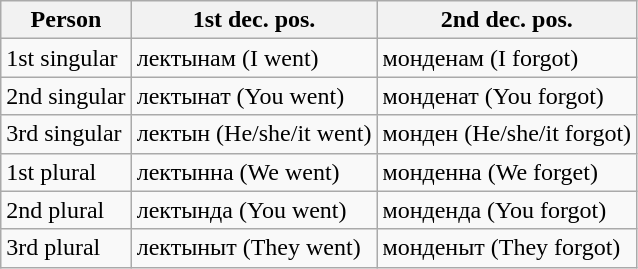<table class="wikitable">
<tr>
<th>Person</th>
<th>1st dec. pos.</th>
<th>2nd dec. pos.</th>
</tr>
<tr>
<td>1st singular</td>
<td>лектынам (I went)</td>
<td>монденам (I forgot)</td>
</tr>
<tr>
<td>2nd singular</td>
<td>лектынат (You went)</td>
<td>монденат (You forgot)</td>
</tr>
<tr>
<td>3rd singular</td>
<td>лектын (He/she/it went)</td>
<td>монден (He/she/it forgot)</td>
</tr>
<tr>
<td>1st plural</td>
<td>лектынна (We went)</td>
<td>монденна (We forget)</td>
</tr>
<tr>
<td>2nd plural</td>
<td>лектында (You went)</td>
<td>монденда (You forgot)</td>
</tr>
<tr>
<td>3rd plural</td>
<td>лектыныт (They went)</td>
<td>монденыт (They forgot)</td>
</tr>
</table>
